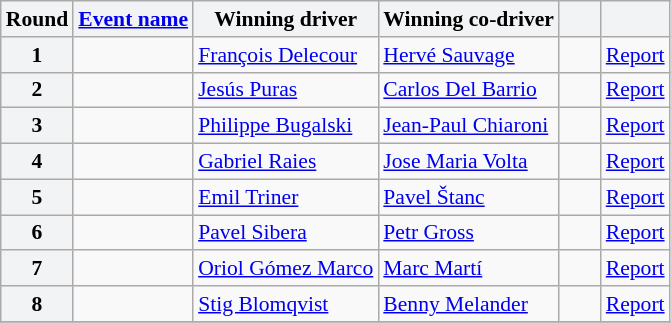<table class="wikitable" style="font-size:90%;">
<tr>
<th style="background-color:#f2f3f4">Round</th>
<th style="background-color:#f2f3f4"><a href='#'>Event name</a></th>
<th style="background-color:#f2f3f4">Winning driver</th>
<th style="background-color:#f2f3f4">Winning co-driver</th>
<th style="background-color:#f2f3f4"></th>
<th style="background-color:#f2f3f4" class="unsortable"></th>
</tr>
<tr>
<th style="background-color:#f2f3f4">1</th>
<td style="padding-right:24px"></td>
<td> <a href='#'>François Delecour</a></td>
<td> <a href='#'>Hervé Sauvage</a></td>
<td style="padding-right:24px"></td>
<td><a href='#'>Report</a></td>
</tr>
<tr>
<th style="background-color:#f2f3f4">2</th>
<td style="padding-right:24px"></td>
<td> <a href='#'>Jesús Puras</a></td>
<td> <a href='#'>Carlos Del Barrio</a></td>
<td style="padding-right:24px"></td>
<td><a href='#'>Report</a></td>
</tr>
<tr>
<th style="background-color:#f2f3f4">3</th>
<td style="padding-right:24px"></td>
<td> <a href='#'>Philippe Bugalski</a></td>
<td> <a href='#'>Jean-Paul Chiaroni</a></td>
<td style="padding-right:24px"></td>
<td><a href='#'>Report</a></td>
</tr>
<tr>
<th style="background-color:#f2f3f4">4</th>
<td style="padding-right:24px"></td>
<td> <a href='#'>Gabriel Raies</a></td>
<td> <a href='#'>Jose Maria Volta</a></td>
<td style="padding-right:24px"></td>
<td><a href='#'>Report</a></td>
</tr>
<tr>
<th style="background-color:#f2f3f4">5</th>
<td style="padding-right:24px"></td>
<td> <a href='#'>Emil Triner</a></td>
<td> <a href='#'>Pavel Štanc</a></td>
<td style="padding-right:24px"></td>
<td><a href='#'>Report</a></td>
</tr>
<tr>
<th style="background-color:#f2f3f4">6</th>
<td style="padding-right:24px"></td>
<td> <a href='#'>Pavel Sibera</a></td>
<td> <a href='#'>Petr Gross</a></td>
<td style="padding-right:24px"></td>
<td><a href='#'>Report</a></td>
</tr>
<tr>
<th style="background-color:#f2f3f4">7</th>
<td style="padding-right:24px"></td>
<td> <a href='#'>Oriol Gómez Marco</a></td>
<td> <a href='#'>Marc Martí</a></td>
<td style="padding-right:24px"></td>
<td><a href='#'>Report</a></td>
</tr>
<tr>
<th style="background-color:#f2f3f4">8</th>
<td style="padding-right:24px"></td>
<td> <a href='#'>Stig Blomqvist</a></td>
<td> <a href='#'>Benny Melander</a></td>
<td style="padding-right:24px"></td>
<td><a href='#'>Report</a></td>
</tr>
<tr>
</tr>
</table>
